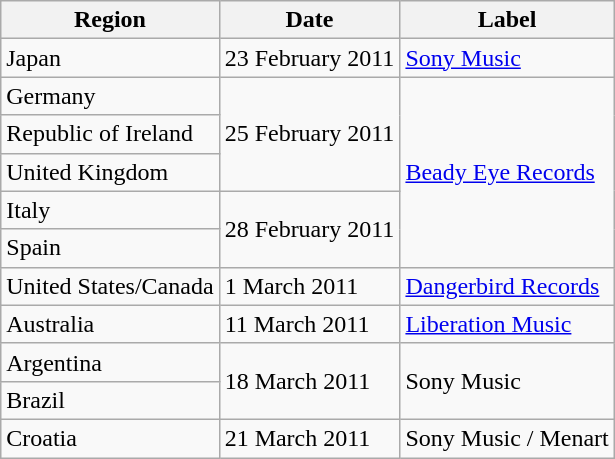<table class="wikitable">
<tr>
<th>Region</th>
<th>Date</th>
<th>Label</th>
</tr>
<tr>
<td>Japan</td>
<td>23 February 2011</td>
<td><a href='#'>Sony Music</a></td>
</tr>
<tr>
<td>Germany</td>
<td rowspan="3">25 February 2011</td>
<td rowspan="5"><a href='#'>Beady Eye Records</a></td>
</tr>
<tr>
<td>Republic of Ireland</td>
</tr>
<tr>
<td>United Kingdom</td>
</tr>
<tr>
<td>Italy</td>
<td rowspan="2">28 February 2011</td>
</tr>
<tr>
<td>Spain</td>
</tr>
<tr>
<td>United States/Canada</td>
<td>1 March 2011</td>
<td><a href='#'>Dangerbird Records</a></td>
</tr>
<tr>
<td>Australia</td>
<td>11 March 2011</td>
<td><a href='#'>Liberation Music</a></td>
</tr>
<tr>
<td>Argentina</td>
<td rowspan="2">18 March 2011</td>
<td rowspan="2">Sony Music</td>
</tr>
<tr>
<td>Brazil</td>
</tr>
<tr>
<td>Croatia</td>
<td>21 March 2011</td>
<td>Sony Music / Menart</td>
</tr>
</table>
